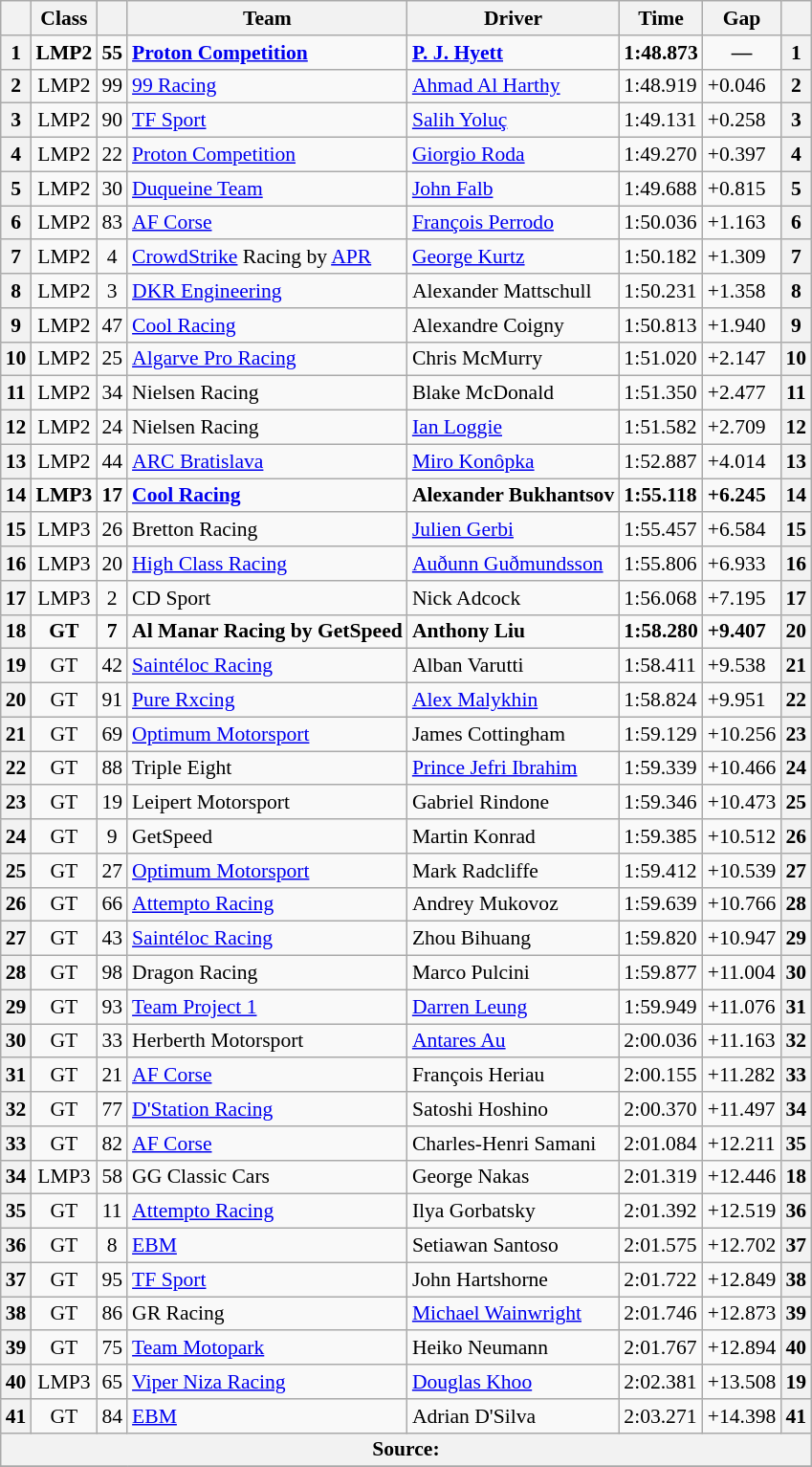<table class="wikitable sortable" style="font-size: 90%;">
<tr>
<th></th>
<th class="unsortable">Class</th>
<th class="unsortable"></th>
<th class="unsortable">Team</th>
<th class="unsortable">Driver</th>
<th class="unsortable">Time</th>
<th class="unsortable">Gap</th>
<th></th>
</tr>
<tr style="font-weight: bold;">
<th>1</th>
<td align="center">LMP2</td>
<td align="center">55</td>
<td> <a href='#'>Proton Competition</a></td>
<td> <a href='#'>P. J. Hyett</a></td>
<td>1:48.873</td>
<td align="center">—</td>
<th>1</th>
</tr>
<tr>
<th>2</th>
<td align="center">LMP2</td>
<td align="center">99</td>
<td> <a href='#'>99 Racing</a></td>
<td> <a href='#'>Ahmad Al Harthy</a></td>
<td>1:48.919</td>
<td>+0.046</td>
<th>2</th>
</tr>
<tr>
<th>3</th>
<td align="center">LMP2</td>
<td align="center">90</td>
<td> <a href='#'>TF Sport</a></td>
<td> <a href='#'>Salih Yoluç</a></td>
<td>1:49.131</td>
<td>+0.258</td>
<th>3</th>
</tr>
<tr>
<th>4</th>
<td align="center">LMP2</td>
<td align="center">22</td>
<td> <a href='#'>Proton Competition</a></td>
<td> <a href='#'>Giorgio Roda</a></td>
<td>1:49.270</td>
<td>+0.397</td>
<th>4</th>
</tr>
<tr>
<th>5</th>
<td align="center">LMP2</td>
<td align="center">30</td>
<td> <a href='#'>Duqueine Team</a></td>
<td> <a href='#'>John Falb</a></td>
<td>1:49.688</td>
<td>+0.815</td>
<th>5</th>
</tr>
<tr>
<th>6</th>
<td align="center">LMP2</td>
<td align="center">83</td>
<td> <a href='#'>AF Corse</a></td>
<td> <a href='#'>François Perrodo</a></td>
<td>1:50.036</td>
<td>+1.163</td>
<th>6</th>
</tr>
<tr>
<th>7</th>
<td align="center">LMP2</td>
<td align="center">4</td>
<td> <a href='#'>CrowdStrike</a> Racing by <a href='#'>APR</a></td>
<td> <a href='#'>George Kurtz</a></td>
<td>1:50.182</td>
<td>+1.309</td>
<th>7</th>
</tr>
<tr>
<th>8</th>
<td align="center">LMP2</td>
<td align="center">3</td>
<td> <a href='#'>DKR Engineering</a></td>
<td> Alexander Mattschull</td>
<td>1:50.231</td>
<td>+1.358</td>
<th>8</th>
</tr>
<tr>
<th>9</th>
<td align="center">LMP2</td>
<td align="center">47</td>
<td> <a href='#'>Cool Racing</a></td>
<td> Alexandre Coigny</td>
<td>1:50.813</td>
<td>+1.940</td>
<th>9</th>
</tr>
<tr>
<th>10</th>
<td align="center">LMP2</td>
<td align="center">25</td>
<td> <a href='#'>Algarve Pro Racing</a></td>
<td> Chris McMurry</td>
<td>1:51.020</td>
<td>+2.147</td>
<th>10</th>
</tr>
<tr>
<th>11</th>
<td align="center">LMP2</td>
<td align="center">34</td>
<td> Nielsen Racing</td>
<td> Blake McDonald</td>
<td>1:51.350</td>
<td>+2.477</td>
<th>11</th>
</tr>
<tr>
<th>12</th>
<td align="center">LMP2</td>
<td align="center">24</td>
<td> Nielsen Racing</td>
<td> <a href='#'>Ian Loggie</a></td>
<td>1:51.582</td>
<td>+2.709</td>
<th>12</th>
</tr>
<tr>
<th>13</th>
<td align="center">LMP2</td>
<td align="center">44</td>
<td> <a href='#'>ARC Bratislava</a></td>
<td> <a href='#'>Miro Konôpka</a></td>
<td>1:52.887</td>
<td>+4.014</td>
<th>13</th>
</tr>
<tr style="font-weight: bold;">
<th>14</th>
<td align="center">LMP3</td>
<td align="center">17</td>
<td> <a href='#'>Cool Racing</a></td>
<td> Alexander Bukhantsov</td>
<td>1:55.118</td>
<td>+6.245</td>
<th>14</th>
</tr>
<tr>
<th>15</th>
<td align="center">LMP3</td>
<td align="center">26</td>
<td> Bretton Racing</td>
<td> <a href='#'>Julien Gerbi</a></td>
<td>1:55.457</td>
<td>+6.584</td>
<th>15</th>
</tr>
<tr>
<th>16</th>
<td align="center">LMP3</td>
<td align="center">20</td>
<td> <a href='#'>High Class Racing</a></td>
<td> <a href='#'>Auðunn Guðmundsson</a></td>
<td>1:55.806</td>
<td>+6.933</td>
<th>16</th>
</tr>
<tr>
<th>17</th>
<td align="center">LMP3</td>
<td align="center">2</td>
<td> CD Sport</td>
<td> Nick Adcock</td>
<td>1:56.068</td>
<td>+7.195</td>
<th>17</th>
</tr>
<tr style="font-weight: bold;">
<th>18</th>
<td align="center">GT</td>
<td align="center">7</td>
<td> Al Manar Racing by GetSpeed</td>
<td> Anthony Liu</td>
<td>1:58.280</td>
<td>+9.407</td>
<th>20</th>
</tr>
<tr>
<th>19</th>
<td align="center">GT</td>
<td align="center">42</td>
<td> <a href='#'>Saintéloc Racing</a></td>
<td> Alban Varutti</td>
<td>1:58.411</td>
<td>+9.538</td>
<th>21</th>
</tr>
<tr>
<th>20</th>
<td align="center">GT</td>
<td align="center">91</td>
<td> <a href='#'>Pure Rxcing</a></td>
<td> <a href='#'>Alex Malykhin</a></td>
<td>1:58.824</td>
<td>+9.951</td>
<th>22</th>
</tr>
<tr>
<th>21</th>
<td align="center">GT</td>
<td align="center">69</td>
<td> <a href='#'>Optimum Motorsport</a></td>
<td><a href='#'></a> James Cottingham</td>
<td>1:59.129</td>
<td>+10.256</td>
<th>23</th>
</tr>
<tr>
<th>22</th>
<td align="center">GT</td>
<td align="center">88</td>
<td> Triple Eight</td>
<td> <a href='#'>Prince Jefri Ibrahim</a></td>
<td>1:59.339</td>
<td>+10.466</td>
<th>24</th>
</tr>
<tr>
<th>23</th>
<td align="center">GT</td>
<td align="center">19</td>
<td> Leipert Motorsport</td>
<td> Gabriel Rindone</td>
<td>1:59.346</td>
<td>+10.473</td>
<th>25</th>
</tr>
<tr>
<th>24</th>
<td align="center">GT</td>
<td align="center">9</td>
<td> GetSpeed</td>
<td> Martin Konrad</td>
<td>1:59.385</td>
<td>+10.512</td>
<th>26</th>
</tr>
<tr>
<th>25</th>
<td align="center">GT</td>
<td align="center">27</td>
<td> <a href='#'>Optimum Motorsport</a></td>
<td> Mark Radcliffe</td>
<td>1:59.412</td>
<td>+10.539</td>
<th>27</th>
</tr>
<tr>
<th>26</th>
<td align="center">GT</td>
<td align="center">66</td>
<td> <a href='#'>Attempto Racing</a></td>
<td> Andrey Mukovoz</td>
<td>1:59.639</td>
<td>+10.766</td>
<th>28</th>
</tr>
<tr>
<th>27</th>
<td align="center">GT</td>
<td align="center">43</td>
<td> <a href='#'>Saintéloc Racing</a></td>
<td> Zhou Bihuang</td>
<td>1:59.820</td>
<td>+10.947</td>
<th>29</th>
</tr>
<tr>
<th>28</th>
<td align="center">GT</td>
<td align="center">98</td>
<td> Dragon Racing</td>
<td> Marco Pulcini</td>
<td>1:59.877</td>
<td>+11.004</td>
<th>30</th>
</tr>
<tr>
<th>29</th>
<td align="center">GT</td>
<td align="center">93</td>
<td> <a href='#'>Team Project 1</a></td>
<td> <a href='#'>Darren Leung</a></td>
<td>1:59.949</td>
<td>+11.076</td>
<th>31</th>
</tr>
<tr>
<th>30</th>
<td align="center">GT</td>
<td align="center">33</td>
<td> Herberth Motorsport</td>
<td> <a href='#'>Antares Au</a></td>
<td>2:00.036</td>
<td>+11.163</td>
<th>32</th>
</tr>
<tr>
<th>31</th>
<td align="center">GT</td>
<td align="center">21</td>
<td> <a href='#'>AF Corse</a></td>
<td> François Heriau</td>
<td>2:00.155</td>
<td>+11.282</td>
<th>33</th>
</tr>
<tr>
<th>32</th>
<td align="center">GT</td>
<td align="center">77</td>
<td> <a href='#'>D'Station Racing</a></td>
<td> Satoshi Hoshino</td>
<td>2:00.370</td>
<td>+11.497</td>
<th>34</th>
</tr>
<tr>
<th>33</th>
<td align="center">GT</td>
<td align="center">82</td>
<td> <a href='#'>AF Corse</a></td>
<td> Charles-Henri Samani</td>
<td>2:01.084</td>
<td>+12.211</td>
<th>35</th>
</tr>
<tr>
<th>34</th>
<td align="center">LMP3</td>
<td align="center">58</td>
<td> GG Classic Cars</td>
<td> George Nakas</td>
<td>2:01.319</td>
<td>+12.446</td>
<th>18</th>
</tr>
<tr>
<th>35</th>
<td align="center">GT</td>
<td align="center">11</td>
<td> <a href='#'>Attempto Racing</a></td>
<td> Ilya Gorbatsky</td>
<td>2:01.392</td>
<td>+12.519</td>
<th>36</th>
</tr>
<tr>
<th>36</th>
<td align="center">GT</td>
<td align="center">8</td>
<td> <a href='#'>EBM</a></td>
<td> Setiawan Santoso</td>
<td>2:01.575</td>
<td>+12.702</td>
<th>37</th>
</tr>
<tr>
<th>37</th>
<td align="center">GT</td>
<td align="center">95</td>
<td> <a href='#'>TF Sport</a></td>
<td> John Hartshorne</td>
<td>2:01.722</td>
<td>+12.849</td>
<th>38</th>
</tr>
<tr>
<th>38</th>
<td align="center">GT</td>
<td align="center">86</td>
<td> GR Racing</td>
<td> <a href='#'>Michael Wainwright</a></td>
<td>2:01.746</td>
<td>+12.873</td>
<th>39</th>
</tr>
<tr>
<th>39</th>
<td align="center">GT</td>
<td align="center">75</td>
<td> <a href='#'>Team Motopark</a></td>
<td> Heiko Neumann</td>
<td>2:01.767</td>
<td>+12.894</td>
<th>40</th>
</tr>
<tr>
<th>40</th>
<td align="center">LMP3</td>
<td align="center">65</td>
<td> <a href='#'>Viper Niza Racing</a></td>
<td> <a href='#'>Douglas Khoo</a></td>
<td>2:02.381</td>
<td>+13.508</td>
<th>19</th>
</tr>
<tr>
<th>41</th>
<td align="center">GT</td>
<td align="center">84</td>
<td> <a href='#'>EBM</a></td>
<td> Adrian D'Silva</td>
<td>2:03.271</td>
<td>+14.398</td>
<th>41</th>
</tr>
<tr>
<th colspan="8">Source:</th>
</tr>
<tr>
</tr>
</table>
